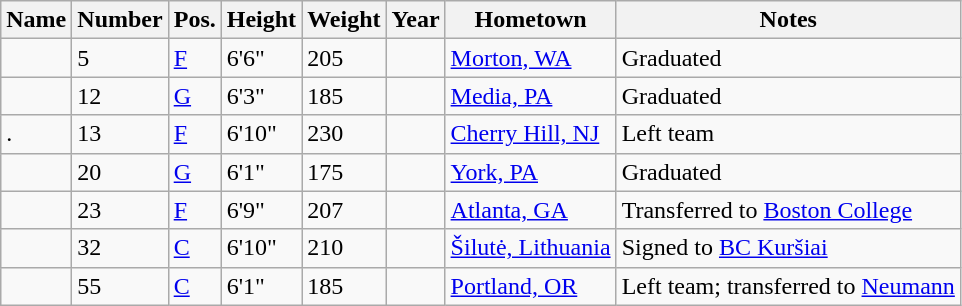<table class="wikitable sortable" border="1">
<tr>
<th>Name</th>
<th>Number</th>
<th>Pos.</th>
<th>Height</th>
<th>Weight</th>
<th>Year</th>
<th>Hometown</th>
<th class="unsortable">Notes</th>
</tr>
<tr>
<td></td>
<td>5</td>
<td><a href='#'>F</a></td>
<td>6'6"</td>
<td>205</td>
<td></td>
<td><a href='#'>Morton, WA</a></td>
<td>Graduated</td>
</tr>
<tr>
<td></td>
<td>12</td>
<td><a href='#'>G</a></td>
<td>6'3"</td>
<td>185</td>
<td></td>
<td><a href='#'>Media, PA</a></td>
<td>Graduated</td>
</tr>
<tr>
<td>.</td>
<td>13</td>
<td><a href='#'>F</a></td>
<td>6'10"</td>
<td>230</td>
<td></td>
<td><a href='#'>Cherry Hill, NJ</a></td>
<td>Left team</td>
</tr>
<tr>
<td></td>
<td>20</td>
<td><a href='#'>G</a></td>
<td>6'1"</td>
<td>175</td>
<td></td>
<td><a href='#'>York, PA</a></td>
<td>Graduated</td>
</tr>
<tr>
<td></td>
<td>23</td>
<td><a href='#'>F</a></td>
<td>6'9"</td>
<td>207</td>
<td></td>
<td><a href='#'>Atlanta, GA</a></td>
<td>Transferred to <a href='#'>Boston College</a></td>
</tr>
<tr>
<td></td>
<td>32</td>
<td><a href='#'>C</a></td>
<td>6'10"</td>
<td>210</td>
<td></td>
<td><a href='#'>Šilutė, Lithuania</a></td>
<td>Signed to <a href='#'>BC Kuršiai</a></td>
</tr>
<tr>
<td></td>
<td>55</td>
<td><a href='#'>C</a></td>
<td>6'1"</td>
<td>185</td>
<td></td>
<td><a href='#'>Portland, OR</a></td>
<td>Left team; transferred to <a href='#'>Neumann</a></td>
</tr>
</table>
